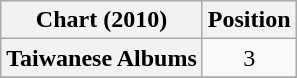<table class="wikitable plainrowheaders">
<tr>
<th>Chart (2010)</th>
<th>Position</th>
</tr>
<tr>
<th scope="row">Taiwanese Albums</th>
<td style="text-align:center;">3</td>
</tr>
<tr>
</tr>
</table>
